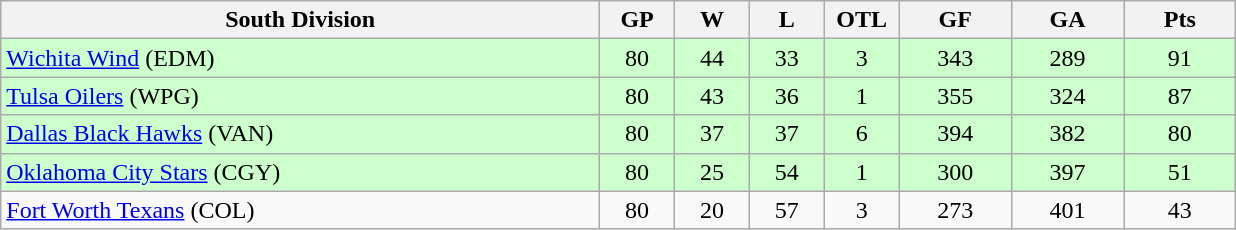<table class="wikitable">
<tr>
<th width="40%" bgcolor="#e0e0e0">South Division</th>
<th width="5%" bgcolor="#e0e0e0">GP</th>
<th width="5%" bgcolor="#e0e0e0">W</th>
<th width="5%" bgcolor="#e0e0e0">L</th>
<th width="5%" bgcolor="#e0e0e0">OTL</th>
<th width="7.5%" bgcolor="#e0e0e0">GF</th>
<th width="7.5%" bgcolor="#e0e0e0">GA</th>
<th width="7.5%" bgcolor="#e0e0e0">Pts</th>
</tr>
<tr align="center" bgcolor="#CCFFCC">
<td align="left"><a href='#'>Wichita Wind</a> (EDM)</td>
<td>80</td>
<td>44</td>
<td>33</td>
<td>3</td>
<td>343</td>
<td>289</td>
<td>91</td>
</tr>
<tr align="center" bgcolor="#CCFFCC">
<td align="left"><a href='#'>Tulsa Oilers</a> (WPG)</td>
<td>80</td>
<td>43</td>
<td>36</td>
<td>1</td>
<td>355</td>
<td>324</td>
<td>87</td>
</tr>
<tr align="center" bgcolor="#CCFFCC">
<td align="left"><a href='#'>Dallas Black Hawks</a> (VAN)</td>
<td>80</td>
<td>37</td>
<td>37</td>
<td>6</td>
<td>394</td>
<td>382</td>
<td>80</td>
</tr>
<tr align="center" bgcolor="#CCFFCC">
<td align="left"><a href='#'>Oklahoma City Stars</a> (CGY)</td>
<td>80</td>
<td>25</td>
<td>54</td>
<td>1</td>
<td>300</td>
<td>397</td>
<td>51</td>
</tr>
<tr align="center">
<td align="left"><a href='#'>Fort Worth Texans</a> (COL)</td>
<td>80</td>
<td>20</td>
<td>57</td>
<td>3</td>
<td>273</td>
<td>401</td>
<td>43</td>
</tr>
</table>
